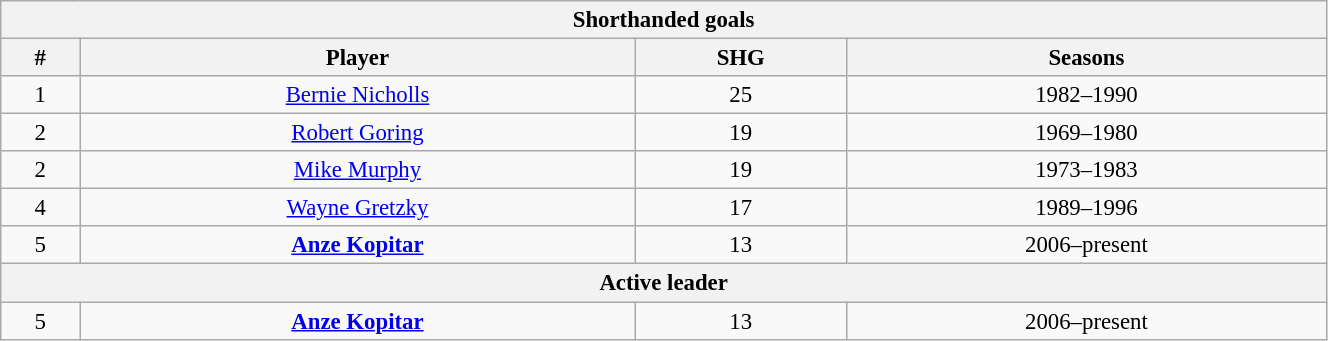<table class="wikitable" style="text-align: center; font-size: 95%" width="70%">
<tr>
<th colspan="4">Shorthanded goals</th>
</tr>
<tr>
<th>#</th>
<th>Player</th>
<th>SHG</th>
<th>Seasons</th>
</tr>
<tr>
<td>1</td>
<td><a href='#'>Bernie Nicholls</a></td>
<td>25</td>
<td>1982–1990</td>
</tr>
<tr>
<td>2</td>
<td><a href='#'>Robert Goring</a></td>
<td>19</td>
<td>1969–1980</td>
</tr>
<tr>
<td>2</td>
<td><a href='#'>Mike Murphy</a></td>
<td>19</td>
<td>1973–1983</td>
</tr>
<tr>
<td>4</td>
<td><a href='#'>Wayne Gretzky</a></td>
<td>17</td>
<td>1989–1996</td>
</tr>
<tr>
<td>5</td>
<td><strong><a href='#'>Anze Kopitar</a></strong></td>
<td>13</td>
<td>2006–present</td>
</tr>
<tr>
<th colspan="4">Active leader</th>
</tr>
<tr>
<td>5</td>
<td><strong><a href='#'>Anze Kopitar</a></strong></td>
<td>13</td>
<td>2006–present</td>
</tr>
</table>
